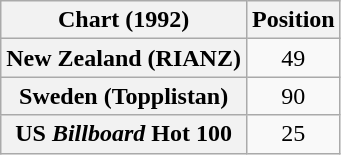<table class="wikitable sortable plainrowheaders" style="text-align:center">
<tr>
<th scope="col">Chart (1992)</th>
<th scope="col">Position</th>
</tr>
<tr>
<th scope="row">New Zealand (RIANZ)</th>
<td>49</td>
</tr>
<tr>
<th scope="row">Sweden (Topplistan)</th>
<td>90</td>
</tr>
<tr>
<th scope="row">US <em>Billboard</em> Hot 100</th>
<td>25</td>
</tr>
</table>
